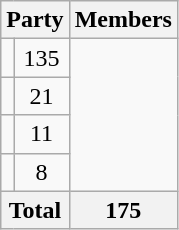<table class="wikitable sortable">
<tr>
<th colspan="2">Party</th>
<th>Members</th>
</tr>
<tr>
<td></td>
<td style="text-align: center;">135</td>
</tr>
<tr>
<td></td>
<td style="text-align: center;">21</td>
</tr>
<tr>
<td></td>
<td style="text-align: center;">11</td>
</tr>
<tr>
<td></td>
<td style="text-align: center;">8</td>
</tr>
<tr>
<th colspan="2"><strong>Total</strong></th>
<th>175</th>
</tr>
</table>
